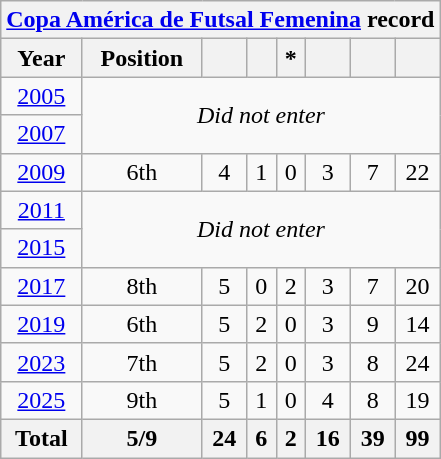<table class="wikitable" style="text-align: center;">
<tr>
<th colspan="8"><a href='#'>Copa América de Futsal Femenina</a> record</th>
</tr>
<tr>
<th>Year</th>
<th>Position</th>
<th></th>
<th></th>
<th>*</th>
<th></th>
<th></th>
<th></th>
</tr>
<tr>
<td> <a href='#'>2005</a></td>
<td colspan=7 rowspan=2><em>Did not enter</em></td>
</tr>
<tr>
<td> <a href='#'>2007</a></td>
</tr>
<tr>
<td> <a href='#'>2009</a></td>
<td>6th</td>
<td>4</td>
<td>1</td>
<td>0</td>
<td>3</td>
<td>7</td>
<td>22</td>
</tr>
<tr>
<td> <a href='#'>2011</a></td>
<td colspan=7 rowspan=2><em>Did not enter</em></td>
</tr>
<tr>
<td> <a href='#'>2015</a></td>
</tr>
<tr>
<td> <a href='#'>2017</a></td>
<td>8th</td>
<td>5</td>
<td>0</td>
<td>2</td>
<td>3</td>
<td>7</td>
<td>20</td>
</tr>
<tr>
<td> <a href='#'>2019</a></td>
<td>6th</td>
<td>5</td>
<td>2</td>
<td>0</td>
<td>3</td>
<td>9</td>
<td>14</td>
</tr>
<tr>
<td> <a href='#'>2023</a></td>
<td>7th</td>
<td>5</td>
<td>2</td>
<td>0</td>
<td>3</td>
<td>8</td>
<td>24</td>
</tr>
<tr>
<td> <a href='#'>2025</a></td>
<td>9th</td>
<td>5</td>
<td>1</td>
<td>0</td>
<td>4</td>
<td>8</td>
<td>19</td>
</tr>
<tr>
<th>Total</th>
<th>5/9</th>
<th>24</th>
<th>6</th>
<th>2</th>
<th>16</th>
<th>39</th>
<th>99</th>
</tr>
</table>
